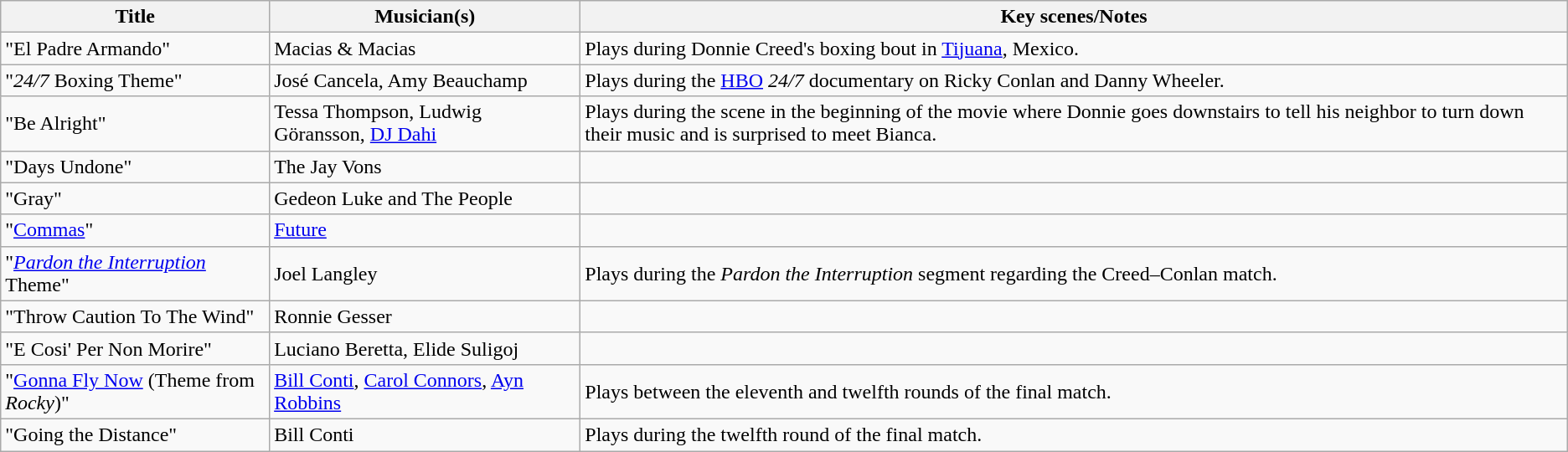<table class="wikitable">
<tr>
<th align="center">Title</th>
<th align="center">Musician(s)</th>
<th align="center">Key scenes/Notes</th>
</tr>
<tr>
<td>"El Padre Armando"</td>
<td>Macias & Macias</td>
<td>Plays during Donnie Creed's boxing bout in <a href='#'>Tijuana</a>, Mexico.</td>
</tr>
<tr>
<td>"<em>24/7</em> Boxing Theme"</td>
<td>José Cancela, Amy Beauchamp</td>
<td>Plays during the <a href='#'>HBO</a> <em>24/7</em> documentary on Ricky Conlan and Danny Wheeler.</td>
</tr>
<tr>
<td>"Be Alright"</td>
<td>Tessa Thompson, Ludwig Göransson, <a href='#'>DJ Dahi</a></td>
<td>Plays during the scene in the beginning of the movie where Donnie goes downstairs to tell his neighbor to turn down their music and is surprised to meet Bianca.</td>
</tr>
<tr>
<td>"Days Undone"</td>
<td>The Jay Vons</td>
<td></td>
</tr>
<tr>
<td>"Gray"</td>
<td>Gedeon Luke and The People</td>
<td></td>
</tr>
<tr>
<td>"<a href='#'>Commas</a>"</td>
<td><a href='#'>Future</a></td>
<td></td>
</tr>
<tr>
<td>"<em><a href='#'>Pardon the Interruption</a></em> Theme"</td>
<td>Joel Langley</td>
<td>Plays during the <em>Pardon the Interruption</em> segment regarding the Creed–Conlan match.</td>
</tr>
<tr>
<td>"Throw Caution To The Wind"</td>
<td>Ronnie Gesser</td>
<td></td>
</tr>
<tr>
<td>"E Cosi' Per Non Morire"</td>
<td>Luciano Beretta, Elide Suligoj</td>
<td></td>
</tr>
<tr>
<td>"<a href='#'>Gonna Fly Now</a> (Theme from <em>Rocky</em>)"</td>
<td><a href='#'>Bill Conti</a>, <a href='#'>Carol Connors</a>, <a href='#'>Ayn Robbins</a></td>
<td>Plays between the eleventh and twelfth rounds of the final match.</td>
</tr>
<tr>
<td>"Going the Distance"</td>
<td>Bill Conti</td>
<td>Plays during the twelfth round of the final match.</td>
</tr>
</table>
